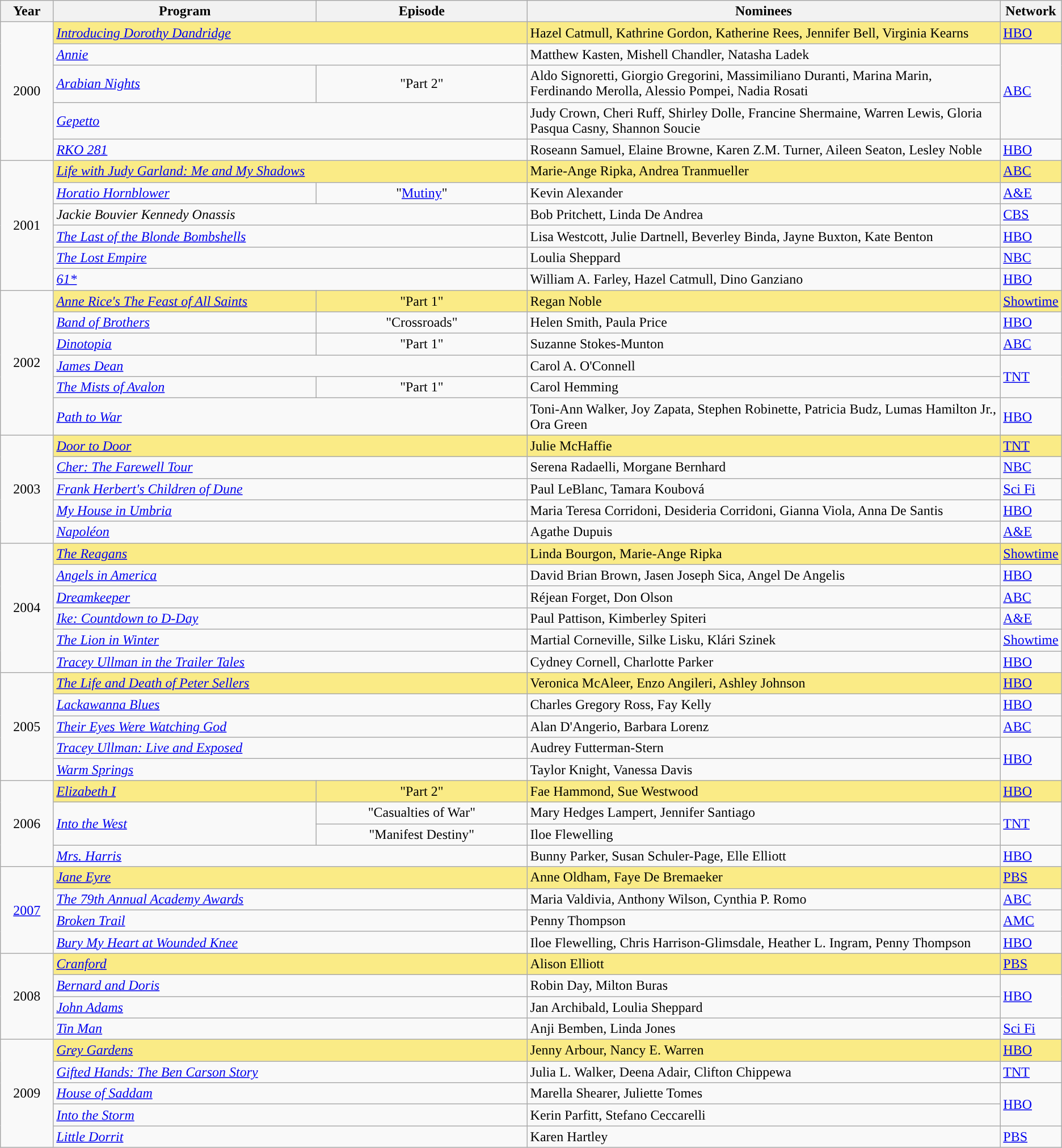<table class="wikitable">
<tr>
<th width="5%">Year</th>
<th width="25%">Program</th>
<th width="20%">Episode</th>
<th width="45%">Nominees</th>
<th width="5%">Network</th>
</tr>
<tr>
<td rowspan="5" style="text-align:center;">2000<br></td>
<td style="background:#FAEB86;" colspan=2><em><a href='#'>Introducing Dorothy Dandridge</a></em></td>
<td style="background:#FAEB86;">Hazel Catmull, Kathrine Gordon, Katherine Rees, Jennifer Bell, Virginia Kearns</td>
<td style="background:#FAEB86;"><a href='#'>HBO</a></td>
</tr>
<tr>
<td colspan=2><em><a href='#'>Annie</a></em></td>
<td>Matthew Kasten, Mishell Chandler, Natasha Ladek</td>
<td rowspan=3><a href='#'>ABC</a></td>
</tr>
<tr>
<td><em><a href='#'>Arabian Nights</a></em></td>
<td align=center>"Part 2"</td>
<td>Aldo Signoretti, Giorgio Gregorini, Massimiliano Duranti, Marina Marin, Ferdinando Merolla, Alessio Pompei, Nadia Rosati</td>
</tr>
<tr>
<td colspan=2><em><a href='#'>Gepetto</a></em></td>
<td>Judy Crown, Cheri Ruff, Shirley Dolle, Francine Shermaine, Warren Lewis, Gloria Pasqua Casny, Shannon Soucie</td>
</tr>
<tr>
<td colspan=2><em><a href='#'>RKO 281</a></em></td>
<td>Roseann Samuel, Elaine Browne, Karen Z.M. Turner, Aileen Seaton, Lesley Noble</td>
<td><a href='#'>HBO</a></td>
</tr>
<tr>
<td rowspan="6" style="text-align:center;">2001<br></td>
<td style="background:#FAEB86;" colspan=2><em><a href='#'>Life with Judy Garland: Me and My Shadows</a></em></td>
<td style="background:#FAEB86;">Marie-Ange Ripka, Andrea Tranmueller</td>
<td style="background:#FAEB86;"><a href='#'>ABC</a></td>
</tr>
<tr>
<td><em><a href='#'>Horatio Hornblower</a></em></td>
<td align=center>"<a href='#'>Mutiny</a>"</td>
<td>Kevin Alexander</td>
<td><a href='#'>A&E</a></td>
</tr>
<tr>
<td colspan=2><em>Jackie Bouvier Kennedy Onassis</em></td>
<td>Bob Pritchett, Linda De Andrea</td>
<td><a href='#'>CBS</a></td>
</tr>
<tr>
<td colspan=2><em><a href='#'>The Last of the Blonde Bombshells</a></em></td>
<td>Lisa Westcott, Julie Dartnell, Beverley Binda, Jayne Buxton, Kate Benton</td>
<td><a href='#'>HBO</a></td>
</tr>
<tr>
<td colspan=2><em><a href='#'>The Lost Empire</a></em></td>
<td>Loulia Sheppard</td>
<td><a href='#'>NBC</a></td>
</tr>
<tr>
<td colspan=2><em><a href='#'>61*</a></em></td>
<td>William A. Farley, Hazel Catmull, Dino Ganziano</td>
<td><a href='#'>HBO</a></td>
</tr>
<tr>
<td rowspan="6" style="text-align:center;">2002<br></td>
<td style="background:#FAEB86;"><em><a href='#'>Anne Rice's The Feast of All Saints</a></em></td>
<td style="background:#FAEB86;" align=center>"Part 1"</td>
<td style="background:#FAEB86;">Regan Noble</td>
<td style="background:#FAEB86;"><a href='#'>Showtime</a></td>
</tr>
<tr>
<td><em><a href='#'>Band of Brothers</a></em></td>
<td align=center>"Crossroads"</td>
<td>Helen Smith, Paula Price</td>
<td><a href='#'>HBO</a></td>
</tr>
<tr>
<td><em><a href='#'>Dinotopia</a></em></td>
<td align=center>"Part 1"</td>
<td>Suzanne Stokes-Munton</td>
<td><a href='#'>ABC</a></td>
</tr>
<tr>
<td colspan=2><em><a href='#'>James Dean</a></em></td>
<td>Carol A. O'Connell</td>
<td rowspan=2><a href='#'>TNT</a></td>
</tr>
<tr>
<td><em><a href='#'>The Mists of Avalon</a></em></td>
<td align=center>"Part 1"</td>
<td>Carol Hemming</td>
</tr>
<tr>
<td colspan=2><em><a href='#'>Path to War</a></em></td>
<td>Toni-Ann Walker, Joy Zapata, Stephen Robinette, Patricia Budz, Lumas Hamilton Jr., Ora Green</td>
<td><a href='#'>HBO</a></td>
</tr>
<tr>
<td rowspan="5" style="text-align:center;">2003<br></td>
<td style="background:#FAEB86;" colspan=2><em><a href='#'>Door to Door</a></em></td>
<td style="background:#FAEB86;">Julie McHaffie</td>
<td style="background:#FAEB86;"><a href='#'>TNT</a></td>
</tr>
<tr>
<td colspan=2><em><a href='#'>Cher: The Farewell Tour</a></em></td>
<td>Serena Radaelli, Morgane Bernhard</td>
<td><a href='#'>NBC</a></td>
</tr>
<tr>
<td colspan=2><em><a href='#'>Frank Herbert's Children of Dune</a></em></td>
<td>Paul LeBlanc, Tamara Koubová</td>
<td><a href='#'>Sci Fi</a></td>
</tr>
<tr>
<td colspan=2><em><a href='#'>My House in Umbria</a></em></td>
<td>Maria Teresa Corridoni, Desideria Corridoni, Gianna Viola, Anna De Santis</td>
<td><a href='#'>HBO</a></td>
</tr>
<tr>
<td colspan=2><em><a href='#'>Napoléon</a></em></td>
<td>Agathe Dupuis</td>
<td><a href='#'>A&E</a></td>
</tr>
<tr>
<td rowspan="6" style="text-align:center;">2004<br></td>
<td style="background:#FAEB86;" colspan=2><em><a href='#'>The Reagans</a></em></td>
<td style="background:#FAEB86;">Linda Bourgon, Marie-Ange Ripka</td>
<td style="background:#FAEB86;"><a href='#'>Showtime</a></td>
</tr>
<tr>
<td colspan=2><em><a href='#'>Angels in America</a></em></td>
<td>David Brian Brown, Jasen Joseph Sica, Angel De Angelis</td>
<td><a href='#'>HBO</a></td>
</tr>
<tr>
<td colspan=2><em><a href='#'>Dreamkeeper</a></em></td>
<td>Réjean Forget, Don Olson</td>
<td><a href='#'>ABC</a></td>
</tr>
<tr>
<td colspan=2><em><a href='#'>Ike: Countdown to D-Day</a></em></td>
<td>Paul Pattison, Kimberley Spiteri</td>
<td><a href='#'>A&E</a></td>
</tr>
<tr>
<td colspan=2><em><a href='#'>The Lion in Winter</a></em></td>
<td>Martial Corneville, Silke Lisku, Klári Szinek</td>
<td><a href='#'>Showtime</a></td>
</tr>
<tr>
<td colspan=2><em><a href='#'>Tracey Ullman in the Trailer Tales</a></em></td>
<td>Cydney Cornell, Charlotte Parker</td>
<td><a href='#'>HBO</a></td>
</tr>
<tr>
<td rowspan="5" style="text-align:center;">2005<br></td>
<td style="background:#FAEB86;" colspan=2><em><a href='#'>The Life and Death of Peter Sellers</a></em></td>
<td style="background:#FAEB86;">Veronica McAleer, Enzo Angileri, Ashley Johnson</td>
<td style="background:#FAEB86;"><a href='#'>HBO</a></td>
</tr>
<tr>
<td colspan=2><em><a href='#'>Lackawanna Blues</a></em></td>
<td>Charles Gregory Ross, Fay Kelly</td>
<td><a href='#'>HBO</a></td>
</tr>
<tr>
<td colspan=2><em><a href='#'>Their Eyes Were Watching God</a></em></td>
<td>Alan D'Angerio, Barbara Lorenz</td>
<td><a href='#'>ABC</a></td>
</tr>
<tr>
<td colspan=2><em><a href='#'>Tracey Ullman: Live and Exposed</a></em></td>
<td>Audrey Futterman-Stern</td>
<td rowspan=2><a href='#'>HBO</a></td>
</tr>
<tr>
<td colspan=2><em><a href='#'>Warm Springs</a></em></td>
<td>Taylor Knight, Vanessa Davis</td>
</tr>
<tr>
<td rowspan="4" style="text-align:center;">2006<br></td>
<td style="background:#FAEB86;"><em><a href='#'>Elizabeth I</a></em></td>
<td style="background:#FAEB86;" align=center>"Part 2"</td>
<td style="background:#FAEB86;">Fae Hammond, Sue Westwood</td>
<td style="background:#FAEB86;"><a href='#'>HBO</a></td>
</tr>
<tr>
<td rowspan=2><em><a href='#'>Into the West</a></em></td>
<td align=center>"Casualties of War"</td>
<td>Mary Hedges Lampert, Jennifer Santiago</td>
<td rowspan=2><a href='#'>TNT</a></td>
</tr>
<tr>
<td align=center>"Manifest Destiny"</td>
<td>Iloe Flewelling</td>
</tr>
<tr>
<td colspan=2><em><a href='#'>Mrs. Harris</a></em></td>
<td>Bunny Parker, Susan Schuler-Page, Elle Elliott</td>
<td><a href='#'>HBO</a></td>
</tr>
<tr>
<td rowspan="4" style="text-align:center;"><a href='#'>2007</a><br></td>
<td style="background:#FAEB86;" colspan=2><em><a href='#'>Jane Eyre</a></em></td>
<td style="background:#FAEB86;">Anne Oldham, Faye De Bremaeker</td>
<td style="background:#FAEB86;"><a href='#'>PBS</a></td>
</tr>
<tr>
<td colspan=2><em><a href='#'>The 79th Annual Academy Awards</a></em></td>
<td>Maria Valdivia, Anthony Wilson, Cynthia P. Romo</td>
<td><a href='#'>ABC</a></td>
</tr>
<tr>
<td colspan=2><em><a href='#'>Broken Trail</a></em></td>
<td>Penny Thompson</td>
<td><a href='#'>AMC</a></td>
</tr>
<tr>
<td colspan=2><em><a href='#'>Bury My Heart at Wounded Knee</a></em></td>
<td>Iloe Flewelling, Chris Harrison-Glimsdale, Heather L. Ingram, Penny Thompson</td>
<td><a href='#'>HBO</a></td>
</tr>
<tr>
<td rowspan="4" style="text-align:center;">2008<br></td>
<td style="background:#FAEB86;" colspan=2><em><a href='#'>Cranford</a></em></td>
<td style="background:#FAEB86;">Alison Elliott</td>
<td style="background:#FAEB86;"><a href='#'>PBS</a></td>
</tr>
<tr>
<td colspan=2><em><a href='#'>Bernard and Doris</a></em></td>
<td>Robin Day, Milton Buras</td>
<td rowspan=2><a href='#'>HBO</a></td>
</tr>
<tr>
<td colspan=2><em><a href='#'>John Adams</a></em></td>
<td>Jan Archibald, Loulia Sheppard</td>
</tr>
<tr>
<td colspan=2><em><a href='#'>Tin Man</a></em></td>
<td>Anji Bemben, Linda Jones</td>
<td><a href='#'>Sci Fi</a></td>
</tr>
<tr>
<td rowspan="5" style="text-align:center;">2009<br></td>
<td style="background:#FAEB86;" colspan=2><em><a href='#'>Grey Gardens</a></em></td>
<td style="background:#FAEB86;">Jenny Arbour, Nancy E. Warren</td>
<td style="background:#FAEB86;"><a href='#'>HBO</a></td>
</tr>
<tr>
<td colspan=2><em><a href='#'>Gifted Hands: The Ben Carson Story</a></em></td>
<td>Julia L. Walker, Deena Adair, Clifton Chippewa</td>
<td><a href='#'>TNT</a></td>
</tr>
<tr>
<td colspan=2><em><a href='#'>House of Saddam</a></em></td>
<td>Marella Shearer, Juliette Tomes</td>
<td rowspan=2><a href='#'>HBO</a></td>
</tr>
<tr>
<td colspan=2><em><a href='#'>Into the Storm</a></em></td>
<td>Kerin Parfitt, Stefano Ceccarelli</td>
</tr>
<tr>
<td colspan=2><em><a href='#'>Little Dorrit</a></em></td>
<td>Karen Hartley</td>
<td><a href='#'>PBS</a></td>
</tr>
</table>
